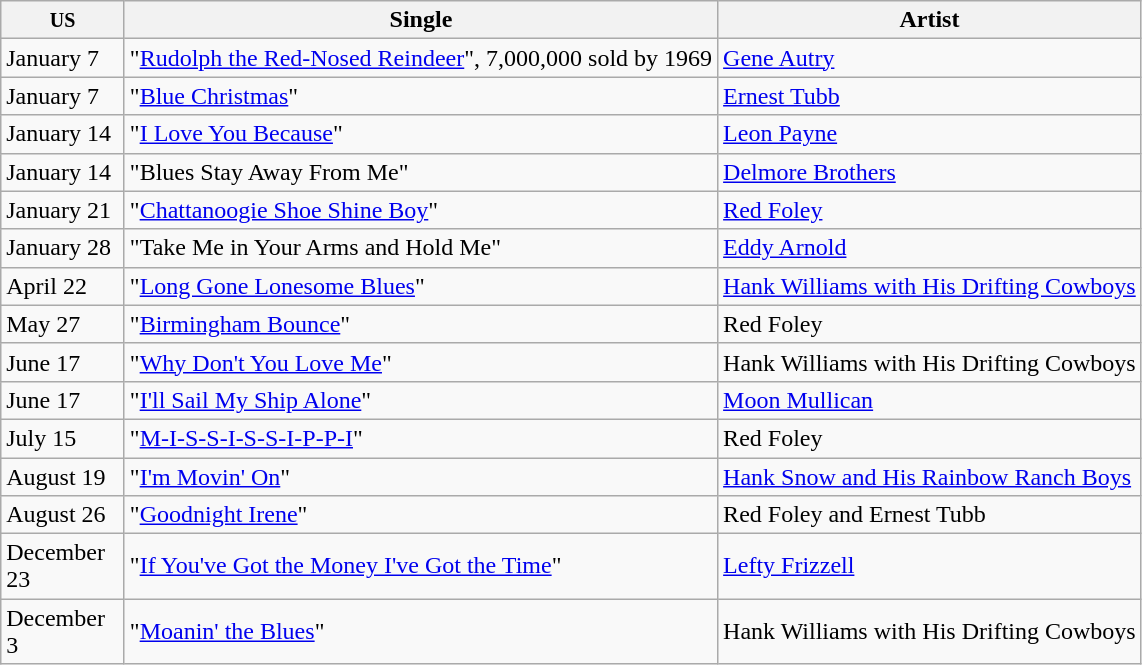<table class="wikitable sortable">
<tr>
<th width="75"><small>US</small></th>
<th>Single</th>
<th>Artist</th>
</tr>
<tr>
<td align"center">January 7</td>
<td>"<a href='#'>Rudolph the Red-Nosed Reindeer</a>", 7,000,000 sold by 1969</td>
<td><a href='#'>Gene Autry</a></td>
</tr>
<tr>
<td align"center">January 7</td>
<td>"<a href='#'>Blue Christmas</a>"</td>
<td><a href='#'>Ernest Tubb</a></td>
</tr>
<tr>
<td align"center">January 14</td>
<td>"<a href='#'>I Love You Because</a>"</td>
<td><a href='#'>Leon Payne</a></td>
</tr>
<tr>
<td align"center">January 14</td>
<td>"Blues Stay Away From Me"</td>
<td><a href='#'>Delmore Brothers</a></td>
</tr>
<tr>
<td>January 21</td>
<td>"<a href='#'>Chattanoogie Shoe Shine Boy</a>"</td>
<td><a href='#'>Red Foley</a></td>
</tr>
<tr>
<td align"center">January 28</td>
<td>"Take Me in Your Arms and Hold Me"</td>
<td><a href='#'>Eddy Arnold</a></td>
</tr>
<tr>
<td align"center">April 22</td>
<td>"<a href='#'>Long Gone Lonesome Blues</a>"</td>
<td><a href='#'>Hank Williams with His Drifting Cowboys</a></td>
</tr>
<tr>
<td>May 27</td>
<td>"<a href='#'>Birmingham Bounce</a>"</td>
<td>Red Foley</td>
</tr>
<tr>
<td align"center">June 17</td>
<td>"<a href='#'>Why Don't You Love Me</a>"</td>
<td>Hank Williams with His Drifting Cowboys</td>
</tr>
<tr>
<td align"center">June 17</td>
<td>"<a href='#'>I'll Sail My Ship Alone</a>"</td>
<td><a href='#'>Moon Mullican</a></td>
</tr>
<tr>
<td align"center">July 15</td>
<td>"<a href='#'>M-I-S-S-I-S-S-I-P-P-I</a>"</td>
<td>Red Foley</td>
</tr>
<tr>
<td align"center">August 19</td>
<td>"<a href='#'>I'm Movin' On</a>"</td>
<td><a href='#'>Hank Snow and His Rainbow Ranch Boys</a></td>
</tr>
<tr>
<td align"center">August 26</td>
<td>"<a href='#'>Goodnight Irene</a>"</td>
<td>Red Foley and Ernest Tubb</td>
</tr>
<tr>
<td align"center">December 23</td>
<td>"<a href='#'>If You've Got the Money I've Got the Time</a>"</td>
<td><a href='#'>Lefty Frizzell</a></td>
</tr>
<tr>
<td align"center">December 3</td>
<td>"<a href='#'>Moanin' the Blues</a>"</td>
<td>Hank Williams with His Drifting Cowboys</td>
</tr>
</table>
